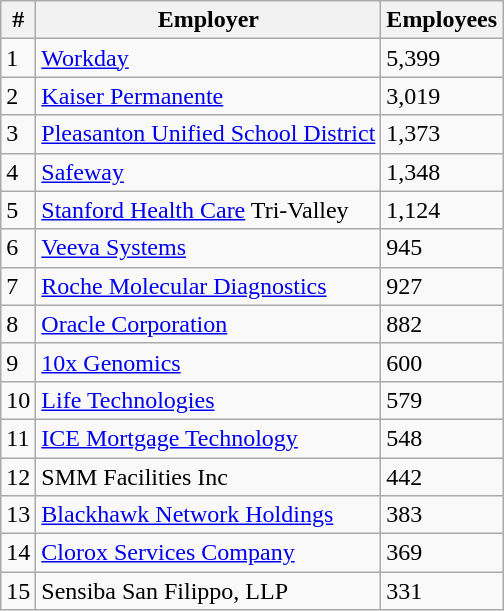<table class="wikitable">
<tr>
<th>#</th>
<th>Employer</th>
<th>Employees</th>
</tr>
<tr>
<td>1</td>
<td><a href='#'>Workday</a></td>
<td>5,399</td>
</tr>
<tr>
<td>2</td>
<td><a href='#'>Kaiser Permanente</a></td>
<td>3,019</td>
</tr>
<tr>
<td>3</td>
<td><a href='#'>Pleasanton Unified School District</a></td>
<td>1,373</td>
</tr>
<tr>
<td>4</td>
<td><a href='#'>Safeway</a></td>
<td>1,348</td>
</tr>
<tr>
<td>5</td>
<td><a href='#'>Stanford Health Care</a> Tri-Valley</td>
<td>1,124</td>
</tr>
<tr>
<td>6</td>
<td><a href='#'>Veeva Systems</a></td>
<td>945</td>
</tr>
<tr>
<td>7</td>
<td><a href='#'>Roche Molecular Diagnostics</a></td>
<td>927</td>
</tr>
<tr>
<td>8</td>
<td><a href='#'>Oracle Corporation</a></td>
<td>882</td>
</tr>
<tr>
<td>9</td>
<td><a href='#'>10x Genomics</a></td>
<td>600</td>
</tr>
<tr>
<td>10</td>
<td><a href='#'>Life Technologies</a></td>
<td>579</td>
</tr>
<tr>
<td>11</td>
<td><a href='#'>ICE Mortgage Technology</a></td>
<td>548</td>
</tr>
<tr>
<td>12</td>
<td>SMM Facilities Inc</td>
<td>442</td>
</tr>
<tr>
<td>13</td>
<td><a href='#'>Blackhawk Network Holdings</a></td>
<td>383</td>
</tr>
<tr>
<td>14</td>
<td><a href='#'>Clorox Services Company</a></td>
<td>369</td>
</tr>
<tr>
<td>15</td>
<td>Sensiba San Filippo, LLP</td>
<td>331</td>
</tr>
</table>
